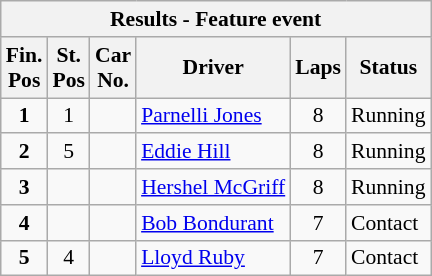<table class="wikitable" style="font-size:90%;">
<tr>
<th colspan=6>Results - Feature event</th>
</tr>
<tr>
<th>Fin.<br>Pos</th>
<th>St.<br>Pos</th>
<th>Car<br>No.</th>
<th>Driver</th>
<th>Laps</th>
<th>Status</th>
</tr>
<tr>
<td align=center><strong>1</strong></td>
<td align=center>1</td>
<td align=center></td>
<td><a href='#'>Parnelli Jones</a></td>
<td align=center>8</td>
<td>Running</td>
</tr>
<tr>
<td align=center><strong>2</strong></td>
<td align=center>5</td>
<td align=center></td>
<td><a href='#'>Eddie Hill</a></td>
<td align=center>8</td>
<td>Running</td>
</tr>
<tr>
<td align=center><strong>3</strong></td>
<td align=center></td>
<td align=center></td>
<td><a href='#'>Hershel McGriff</a></td>
<td align=center>8</td>
<td>Running</td>
</tr>
<tr>
<td align=center><strong>4</strong></td>
<td align=center></td>
<td align=center></td>
<td><a href='#'>Bob Bondurant</a></td>
<td align=center>7</td>
<td>Contact</td>
</tr>
<tr>
<td align=center><strong>5</strong></td>
<td align=center>4</td>
<td align=center></td>
<td><a href='#'>Lloyd Ruby</a></td>
<td align=center>7</td>
<td>Contact</td>
</tr>
</table>
